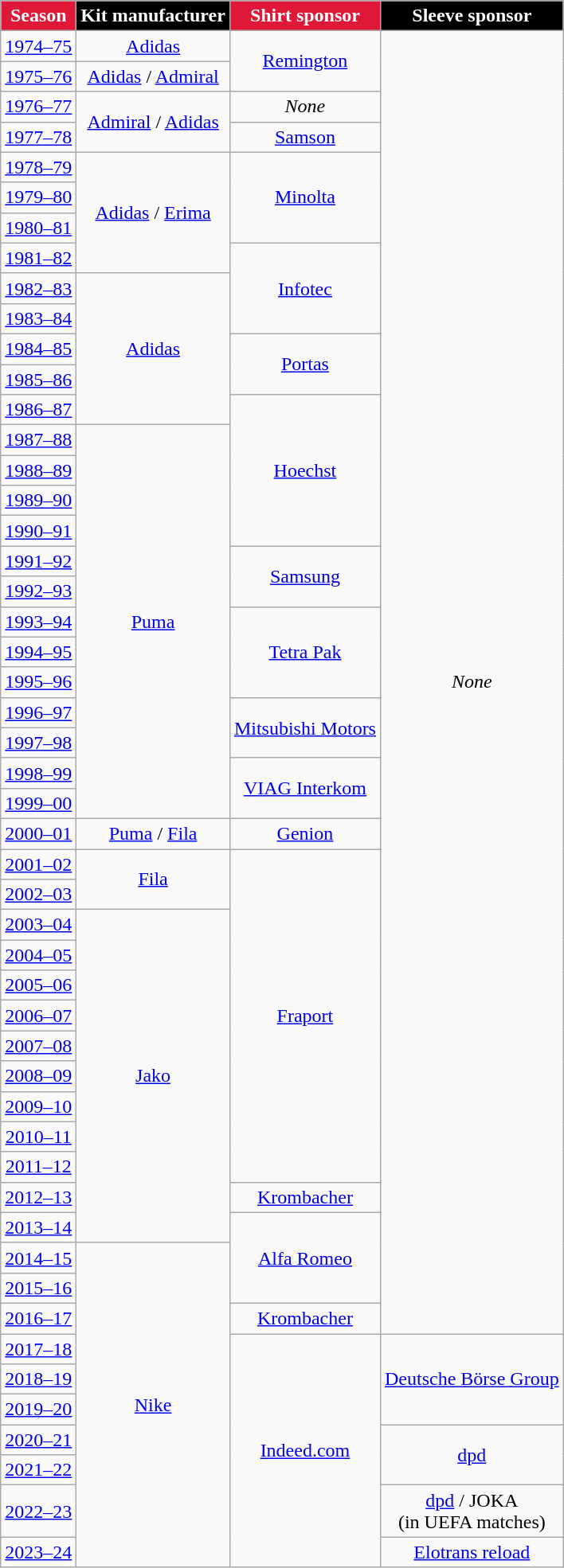<table class="wikitable" style="text-align:center;margin-left:1em;float:center">
<tr>
<th style="color:#fff; background:#e01837;">Season</th>
<th style="color:#fff; background:#000000;">Kit manufacturer</th>
<th style="color:#fff; background:#e01837;">Shirt sponsor</th>
<th style="color:#fff; background:#000000;">Sleeve sponsor</th>
</tr>
<tr>
<td><a href='#'>1974–75</a></td>
<td><a href='#'>Adidas</a></td>
<td rowspan=2><a href='#'>Remington</a></td>
<td rowspan="43"><em>None</em></td>
</tr>
<tr>
<td><a href='#'>1975–76</a></td>
<td><a href='#'>Adidas</a> / <a href='#'>Admiral</a></td>
</tr>
<tr>
<td><a href='#'>1976–77</a></td>
<td rowspan=2><a href='#'>Admiral</a> / <a href='#'>Adidas</a></td>
<td><em>None</em></td>
</tr>
<tr>
<td><a href='#'>1977–78</a></td>
<td><a href='#'>Samson</a></td>
</tr>
<tr>
<td><a href='#'>1978–79</a></td>
<td rowspan=4><a href='#'>Adidas</a> / <a href='#'>Erima</a></td>
<td rowspan=3><a href='#'>Minolta</a></td>
</tr>
<tr>
<td><a href='#'>1979–80</a></td>
</tr>
<tr>
<td><a href='#'>1980–81</a></td>
</tr>
<tr>
<td><a href='#'>1981–82</a></td>
<td rowspan=3><a href='#'>Infotec</a></td>
</tr>
<tr>
<td><a href='#'>1982–83</a></td>
<td rowspan=5><a href='#'>Adidas</a></td>
</tr>
<tr>
<td><a href='#'>1983–84</a></td>
</tr>
<tr>
<td><a href='#'>1984–85</a></td>
<td rowspan=2><a href='#'>Portas</a></td>
</tr>
<tr>
<td><a href='#'>1985–86</a></td>
</tr>
<tr>
<td><a href='#'>1986–87</a></td>
<td rowspan=5><a href='#'>Hoechst</a></td>
</tr>
<tr>
<td><a href='#'>1987–88</a></td>
<td rowspan=13><a href='#'>Puma</a></td>
</tr>
<tr>
<td><a href='#'>1988–89</a></td>
</tr>
<tr>
<td><a href='#'>1989–90</a></td>
</tr>
<tr>
<td><a href='#'>1990–91</a></td>
</tr>
<tr>
<td><a href='#'>1991–92</a></td>
<td rowspan=2><a href='#'>Samsung</a></td>
</tr>
<tr>
<td><a href='#'>1992–93</a></td>
</tr>
<tr>
<td><a href='#'>1993–94</a></td>
<td rowspan=3><a href='#'>Tetra Pak</a></td>
</tr>
<tr>
<td><a href='#'>1994–95</a></td>
</tr>
<tr>
<td><a href='#'>1995–96</a></td>
</tr>
<tr>
<td><a href='#'>1996–97</a></td>
<td rowspan=2><a href='#'>Mitsubishi Motors</a></td>
</tr>
<tr>
<td><a href='#'>1997–98</a></td>
</tr>
<tr>
<td><a href='#'>1998–99</a></td>
<td rowspan=2><a href='#'>VIAG Interkom</a></td>
</tr>
<tr>
<td><a href='#'>1999–00</a></td>
</tr>
<tr>
<td><a href='#'>2000–01</a></td>
<td><a href='#'>Puma</a> / <a href='#'>Fila</a></td>
<td><a href='#'>Genion</a></td>
</tr>
<tr>
<td><a href='#'>2001–02</a></td>
<td rowspan=2><a href='#'>Fila</a></td>
<td rowspan=11><a href='#'>Fraport</a></td>
</tr>
<tr>
<td><a href='#'>2002–03</a></td>
</tr>
<tr>
<td><a href='#'>2003–04</a></td>
<td rowspan=11><a href='#'>Jako</a></td>
</tr>
<tr>
<td><a href='#'>2004–05</a></td>
</tr>
<tr>
<td><a href='#'>2005–06</a></td>
</tr>
<tr>
<td><a href='#'>2006–07</a></td>
</tr>
<tr>
<td><a href='#'>2007–08</a></td>
</tr>
<tr>
<td><a href='#'>2008–09</a></td>
</tr>
<tr>
<td><a href='#'>2009–10</a></td>
</tr>
<tr>
<td><a href='#'>2010–11</a></td>
</tr>
<tr>
<td><a href='#'>2011–12</a></td>
</tr>
<tr>
<td><a href='#'>2012–13</a></td>
<td><a href='#'>Krombacher</a></td>
</tr>
<tr>
<td><a href='#'>2013–14</a></td>
<td rowspan=3><a href='#'>Alfa Romeo</a></td>
</tr>
<tr>
<td><a href='#'>2014–15</a></td>
<td rowspan=10><a href='#'>Nike</a></td>
</tr>
<tr>
<td><a href='#'>2015–16</a></td>
</tr>
<tr>
<td><a href='#'>2016–17</a></td>
<td><a href='#'>Krombacher</a></td>
</tr>
<tr>
<td><a href='#'>2017–18</a></td>
<td rowspan=7><a href='#'>Indeed.com</a></td>
<td rowspan=3><a href='#'>Deutsche Börse Group</a></td>
</tr>
<tr>
<td><a href='#'>2018–19</a></td>
</tr>
<tr>
<td><a href='#'>2019–20</a></td>
</tr>
<tr>
<td><a href='#'>2020–21</a></td>
<td rowspan=2><a href='#'>dpd</a></td>
</tr>
<tr>
<td><a href='#'>2021–22</a></td>
</tr>
<tr>
<td><a href='#'>2022–23</a></td>
<td><a href='#'>dpd</a> / JOKA <br>(in UEFA matches)</td>
</tr>
<tr>
<td><a href='#'>2023–24</a></td>
<td><a href='#'>Elotrans reload</a></td>
</tr>
</table>
